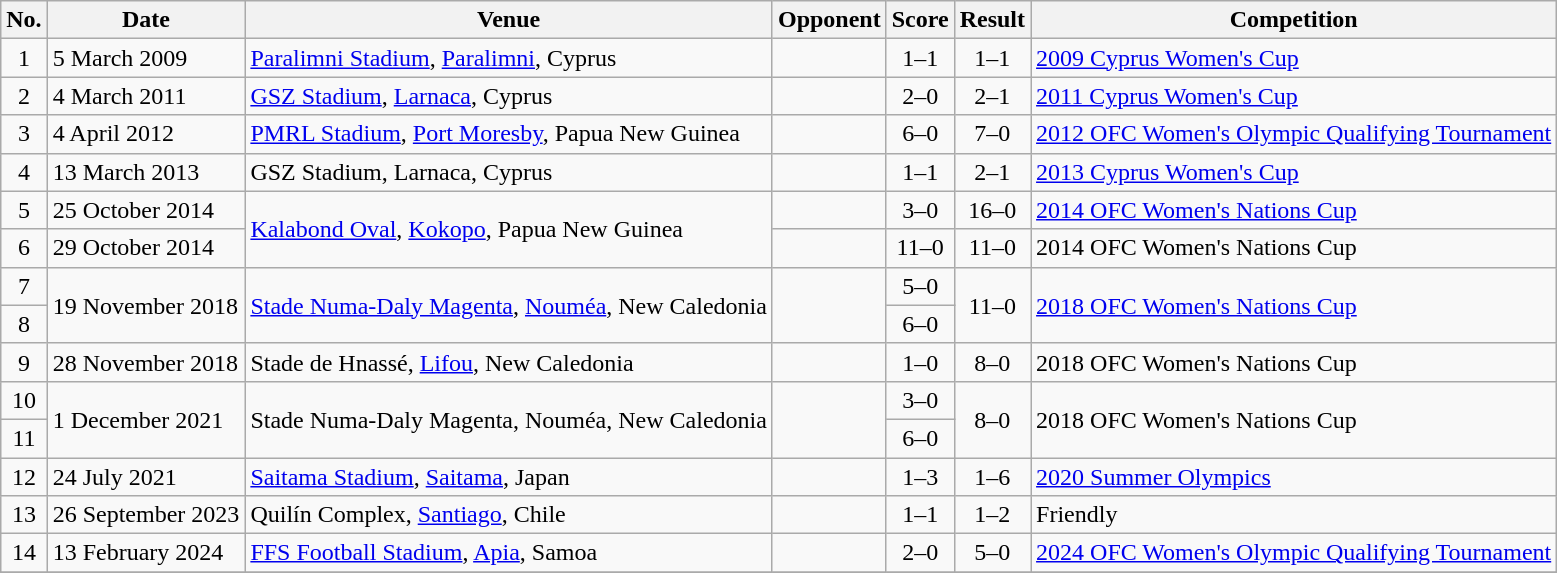<table class="wikitable sortable">
<tr>
<th scope="col">No.</th>
<th scope="col">Date</th>
<th scope="col">Venue</th>
<th scope="col">Opponent</th>
<th scope="col">Score</th>
<th scope="col">Result</th>
<th scope="col">Competition</th>
</tr>
<tr>
<td style="text-align:center">1</td>
<td>5 March 2009</td>
<td><a href='#'>Paralimni Stadium</a>, <a href='#'>Paralimni</a>, Cyprus</td>
<td></td>
<td style="text-align:center">1–1</td>
<td style="text-align:center">1–1</td>
<td><a href='#'>2009 Cyprus Women's Cup</a></td>
</tr>
<tr>
<td style="text-align:center">2</td>
<td>4 March 2011</td>
<td><a href='#'>GSZ Stadium</a>, <a href='#'>Larnaca</a>, Cyprus</td>
<td></td>
<td style="text-align:center">2–0</td>
<td style="text-align:center">2–1</td>
<td><a href='#'>2011 Cyprus Women's Cup</a></td>
</tr>
<tr>
<td style="text-align:center">3</td>
<td>4 April 2012</td>
<td><a href='#'>PMRL Stadium</a>, <a href='#'>Port Moresby</a>, Papua New Guinea</td>
<td></td>
<td style="text-align:center">6–0</td>
<td style="text-align:center">7–0</td>
<td><a href='#'>2012 OFC Women's Olympic Qualifying Tournament</a></td>
</tr>
<tr>
<td style="text-align:center">4</td>
<td>13 March 2013</td>
<td>GSZ Stadium, Larnaca, Cyprus</td>
<td></td>
<td style="text-align:center">1–1</td>
<td style="text-align:center">2–1</td>
<td><a href='#'>2013 Cyprus Women's Cup</a></td>
</tr>
<tr>
<td style="text-align:center">5</td>
<td>25 October 2014</td>
<td rowspan="2"><a href='#'>Kalabond Oval</a>, <a href='#'>Kokopo</a>, Papua New Guinea</td>
<td></td>
<td style="text-align:center">3–0</td>
<td style="text-align:center">16–0</td>
<td><a href='#'>2014 OFC Women's Nations Cup</a></td>
</tr>
<tr>
<td style="text-align:center">6</td>
<td>29 October 2014</td>
<td></td>
<td style="text-align:center">11–0</td>
<td style="text-align:center">11–0</td>
<td>2014 OFC Women's Nations Cup</td>
</tr>
<tr>
<td style="text-align:center">7</td>
<td rowspan="2">19 November 2018</td>
<td rowspan="2"><a href='#'>Stade Numa-Daly Magenta</a>, <a href='#'>Nouméa</a>, New Caledonia</td>
<td rowspan="2"></td>
<td style="text-align:center">5–0</td>
<td rowspan="2" style="text-align:center">11–0</td>
<td rowspan="2"><a href='#'>2018 OFC Women's Nations Cup</a></td>
</tr>
<tr>
<td style="text-align:center">8</td>
<td style="text-align:center">6–0</td>
</tr>
<tr>
<td style="text-align:center">9</td>
<td>28 November 2018</td>
<td>Stade de Hnassé, <a href='#'>Lifou</a>, New Caledonia</td>
<td></td>
<td style="text-align:center">1–0</td>
<td style="text-align:center">8–0</td>
<td>2018 OFC Women's Nations Cup</td>
</tr>
<tr>
<td style="text-align:center">10</td>
<td rowspan="2">1 December 2021</td>
<td rowspan="2">Stade Numa-Daly Magenta, Nouméa, New Caledonia</td>
<td rowspan="2"></td>
<td style="text-align:center">3–0</td>
<td rowspan="2" style="text-align:center">8–0</td>
<td rowspan="2">2018 OFC Women's Nations Cup</td>
</tr>
<tr>
<td style="text-align:center">11</td>
<td style="text-align:center">6–0</td>
</tr>
<tr>
<td style="text-align:center">12</td>
<td>24 July 2021</td>
<td><a href='#'>Saitama Stadium</a>, <a href='#'>Saitama</a>, Japan</td>
<td></td>
<td style="text-align:center">1–3</td>
<td style="text-align:center">1–6</td>
<td><a href='#'>2020 Summer Olympics</a></td>
</tr>
<tr>
<td style="text-align:center">13</td>
<td>26 September 2023</td>
<td>Quilín Complex, <a href='#'>Santiago</a>, Chile</td>
<td></td>
<td style="text-align:center">1–1</td>
<td style="text-align:center">1–2</td>
<td>Friendly</td>
</tr>
<tr>
<td style="text-align:center">14</td>
<td>13 February 2024</td>
<td><a href='#'>FFS Football Stadium</a>, <a href='#'>Apia</a>, Samoa</td>
<td></td>
<td style="text-align:center">2–0</td>
<td style="text-align:center">5–0</td>
<td><a href='#'>2024 OFC Women's Olympic Qualifying Tournament</a></td>
</tr>
<tr>
</tr>
</table>
